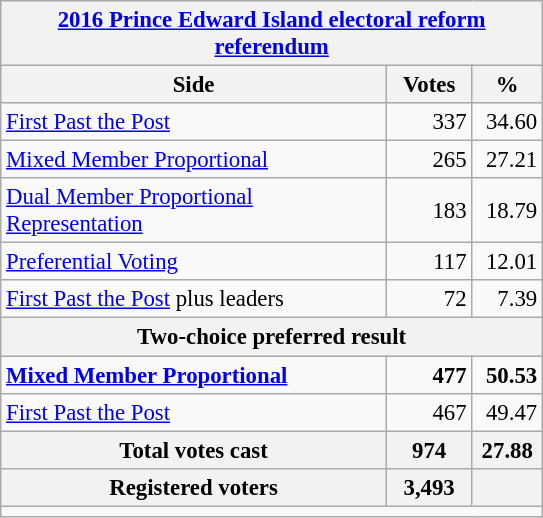<table class="wikitable" style="font-size: 95%; clear:both">
<tr style="background-color:#E9E9E9">
<th colspan=4><a href='#'>2016 Prince Edward Island electoral reform referendum</a></th>
</tr>
<tr style="background-color:#E9E9E9">
<th style="width: 250px">Side</th>
<th style="width: 50px">Votes</th>
<th style="width: 40px">%</th>
</tr>
<tr>
<td><a href='#'>First Past the Post</a></td>
<td align="right">337</td>
<td align="right">34.60</td>
</tr>
<tr>
<td><a href='#'>Mixed Member Proportional</a></td>
<td align="right">265</td>
<td align="right">27.21</td>
</tr>
<tr>
<td><a href='#'>Dual Member Proportional Representation</a></td>
<td align="right">183</td>
<td align="right">18.79</td>
</tr>
<tr>
<td><a href='#'>Preferential Voting</a></td>
<td align="right">117</td>
<td align="right">12.01</td>
</tr>
<tr>
<td><a href='#'>First Past the Post</a> plus leaders</td>
<td align="right">72</td>
<td align="right">7.39</td>
</tr>
<tr style="background-color:#E9E9E9">
<th colspan=4 align="left">Two-choice preferred result</th>
</tr>
<tr>
<td><strong><a href='#'>Mixed Member Proportional</a></strong></td>
<td align="right"><strong>477</strong></td>
<td align="right"><strong>50.53</strong></td>
</tr>
<tr>
<td><a href='#'>First Past the Post</a></td>
<td align="right">467</td>
<td align="right">49.47</td>
</tr>
<tr bgcolor="white">
<th align="center">Total votes cast</th>
<th align="right">974</th>
<th align="right">27.88</th>
</tr>
<tr bgcolor="white">
<th align="center">Registered voters</th>
<th align="right">3,493</th>
<th align="right"></th>
</tr>
<tr>
<td colspan=4 style="border-top:1px solid darkgray;"></td>
</tr>
</table>
